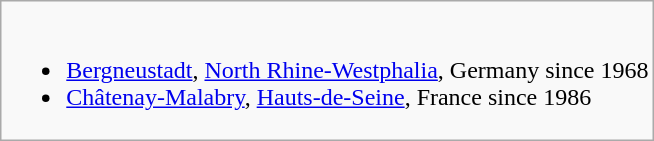<table class="wikitable">
<tr valign="top">
<td><br><ul><li> <a href='#'>Bergneustadt</a>, <a href='#'>North Rhine-Westphalia</a>, Germany since 1968</li><li> <a href='#'>Châtenay-Malabry</a>, <a href='#'>Hauts-de-Seine</a>, France since 1986</li></ul></td>
</tr>
</table>
